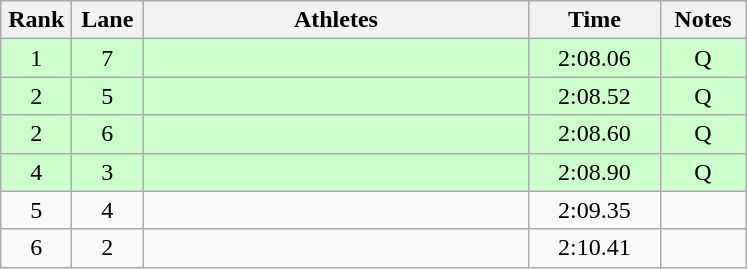<table class="wikitable sortable" style="text-align:center;">
<tr>
<th width=40>Rank</th>
<th width=40>Lane</th>
<th width=250>Athletes</th>
<th width=80>Time</th>
<th width=50>Notes</th>
</tr>
<tr bgcolor=ccffcc>
<td>1</td>
<td>7</td>
<td align=left></td>
<td>2:08.06</td>
<td>Q</td>
</tr>
<tr bgcolor=ccffcc>
<td>2</td>
<td>5</td>
<td align=left></td>
<td>2:08.52</td>
<td>Q</td>
</tr>
<tr bgcolor=ccffcc>
<td>2</td>
<td>6</td>
<td align=left></td>
<td>2:08.60</td>
<td>Q</td>
</tr>
<tr bgcolor=ccffcc>
<td>4</td>
<td>3</td>
<td align=left></td>
<td>2:08.90</td>
<td>Q</td>
</tr>
<tr>
<td>5</td>
<td>4</td>
<td align=left></td>
<td>2:09.35</td>
<td></td>
</tr>
<tr>
<td>6</td>
<td>2</td>
<td align=left></td>
<td>2:10.41</td>
<td></td>
</tr>
</table>
